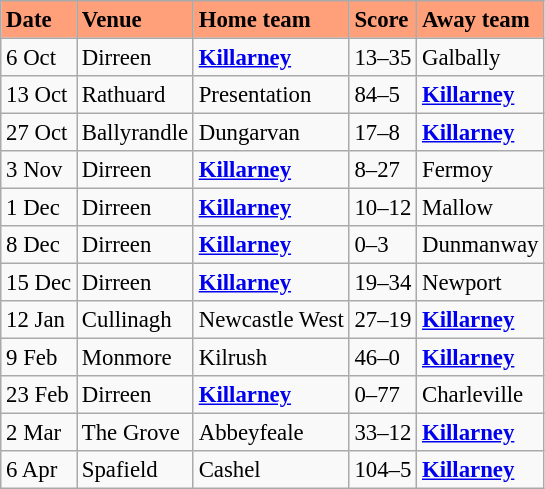<table class="wikitable" style=" float:left; margin:0.5em auto; font-size:95%">
<tr bgcolor="#FFA07A">
<td><strong>Date</strong></td>
<td><strong>Venue</strong></td>
<td><strong>Home team</strong></td>
<td><strong>Score</strong></td>
<td><strong>Away team</strong></td>
</tr>
<tr>
<td>6 Oct</td>
<td>Dirreen</td>
<td><strong><a href='#'>Killarney</a></strong></td>
<td>13–35</td>
<td>Galbally</td>
</tr>
<tr>
<td>13 Oct</td>
<td>Rathuard</td>
<td>Presentation</td>
<td>84–5</td>
<td><strong><a href='#'>Killarney</a></strong></td>
</tr>
<tr>
<td>27 Oct</td>
<td>Ballyrandle</td>
<td>Dungarvan</td>
<td>17–8</td>
<td><strong><a href='#'>Killarney</a></strong></td>
</tr>
<tr>
<td>3 Nov</td>
<td>Dirreen</td>
<td><strong><a href='#'>Killarney</a></strong></td>
<td>8–27</td>
<td>Fermoy</td>
</tr>
<tr>
<td>1 Dec</td>
<td>Dirreen</td>
<td><strong><a href='#'>Killarney</a></strong></td>
<td>10–12</td>
<td>Mallow</td>
</tr>
<tr>
<td>8 Dec</td>
<td>Dirreen</td>
<td><strong><a href='#'>Killarney</a></strong></td>
<td>0–3</td>
<td>Dunmanway</td>
</tr>
<tr>
<td>15 Dec</td>
<td>Dirreen</td>
<td><strong><a href='#'>Killarney</a></strong></td>
<td>19–34</td>
<td>Newport</td>
</tr>
<tr>
<td>12 Jan</td>
<td>Cullinagh</td>
<td>Newcastle West</td>
<td>27–19</td>
<td><strong><a href='#'>Killarney</a></strong></td>
</tr>
<tr>
<td>9 Feb</td>
<td>Monmore</td>
<td>Kilrush</td>
<td>46–0</td>
<td><strong><a href='#'>Killarney</a></strong></td>
</tr>
<tr>
<td>23 Feb</td>
<td>Dirreen</td>
<td><strong><a href='#'>Killarney</a></strong></td>
<td>0–77</td>
<td>Charleville</td>
</tr>
<tr>
<td>2 Mar</td>
<td>The Grove</td>
<td>Abbeyfeale</td>
<td>33–12</td>
<td><strong><a href='#'>Killarney</a></strong></td>
</tr>
<tr>
<td>6 Apr</td>
<td>Spafield</td>
<td>Cashel</td>
<td>104–5</td>
<td><strong><a href='#'>Killarney</a></strong></td>
</tr>
</table>
